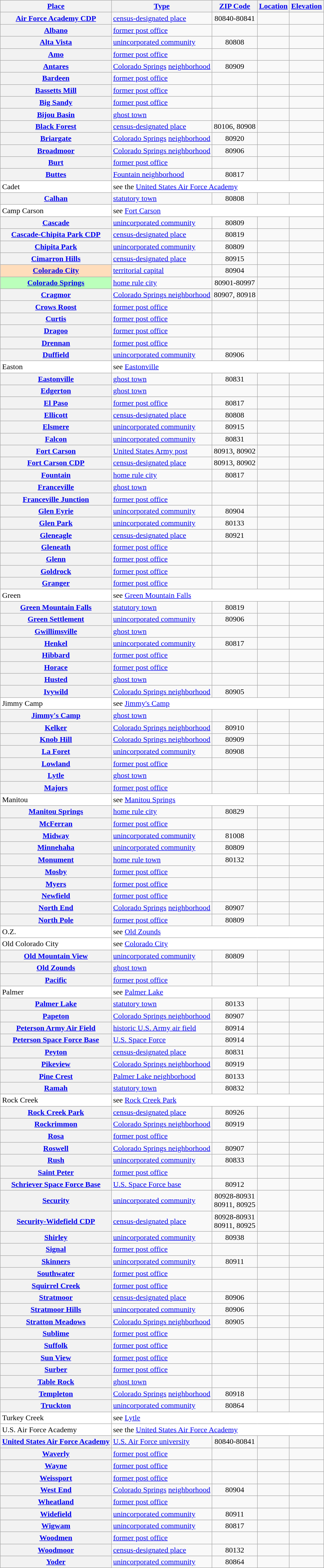<table class="wikitable sortable  plainrowheaders" style="margin:auto;">
<tr>
<th scope=col><a href='#'>Place</a></th>
<th scope=col><a href='#'>Type</a></th>
<th scope=col><a href='#'>ZIP Code</a></th>
<th scope=col><a href='#'>Location</a></th>
<th scope=col><a href='#'>Elevation</a></th>
</tr>
<tr>
<th scope=row><a href='#'>Air Force Academy CDP</a></th>
<td><a href='#'>census-designated place</a></td>
<td align=center>80840-80841</td>
<td></td>
<td align=right></td>
</tr>
<tr>
<th scope=row><a href='#'>Albano</a></th>
<td><a href='#'>former post office</a></td>
<td align=center></td>
<td></td>
<td></td>
</tr>
<tr>
<th scope=row><a href='#'>Alta Vista</a></th>
<td><a href='#'>unincorporated community</a></td>
<td align=center>80808</td>
<td></td>
<td align=right></td>
</tr>
<tr>
<th scope=row><a href='#'>Amo</a></th>
<td><a href='#'>former post office</a></td>
<td align=center></td>
<td></td>
<td></td>
</tr>
<tr>
<th scope=row><a href='#'>Antares</a></th>
<td><a href='#'>Colorado Springs</a> <a href='#'>neighborhood</a></td>
<td align=center>80909</td>
<td></td>
<td align=right></td>
</tr>
<tr>
<th scope=row><a href='#'>Bardeen</a></th>
<td><a href='#'>former post office</a></td>
<td align=center></td>
<td></td>
<td></td>
</tr>
<tr>
<th scope=row><a href='#'>Bassetts Mill</a></th>
<td><a href='#'>former post office</a></td>
<td align=center></td>
<td></td>
<td></td>
</tr>
<tr>
<th scope=row><a href='#'>Big Sandy</a></th>
<td><a href='#'>former post office</a></td>
<td align=center></td>
<td></td>
<td></td>
</tr>
<tr>
<th scope=row><a href='#'>Bijou Basin</a></th>
<td><a href='#'>ghost town</a></td>
<td align=center></td>
<td></td>
<td></td>
</tr>
<tr>
<th scope=row><a href='#'>Black Forest</a></th>
<td><a href='#'>census-designated place</a></td>
<td align=center>80106, 80908</td>
<td></td>
<td align=right></td>
</tr>
<tr>
<th scope=row><a href='#'>Briargate</a></th>
<td><a href='#'>Colorado Springs</a> <a href='#'>neighborhood</a></td>
<td align=center>80920</td>
<td></td>
<td></td>
</tr>
<tr>
<th scope=row><a href='#'>Broadmoor</a></th>
<td><a href='#'>Colorado Springs neighborhood</a></td>
<td align=center>80906</td>
<td></td>
<td align=right></td>
</tr>
<tr>
<th scope=row><a href='#'>Burt</a></th>
<td><a href='#'>former post office</a></td>
<td align=center></td>
<td></td>
<td></td>
</tr>
<tr>
<th scope=row><a href='#'>Buttes</a></th>
<td><a href='#'>Fountain neighborhood</a></td>
<td align=center>80817</td>
<td></td>
<td align=right></td>
</tr>
<tr bgcolor=white>
<td>Cadet</td>
<td colspan=4>see the <a href='#'>United States Air Force Academy</a></td>
</tr>
<tr>
<th scope=row><a href='#'>Calhan</a></th>
<td><a href='#'>statutory town</a></td>
<td align=center>80808</td>
<td></td>
<td align=right></td>
</tr>
<tr bgcolor=white>
<td>Camp Carson</td>
<td colspan=4>see <a href='#'>Fort Carson</a></td>
</tr>
<tr>
<th scope=row><a href='#'>Cascade</a></th>
<td><a href='#'>unincorporated community</a></td>
<td align=center>80809</td>
<td></td>
<td align=right></td>
</tr>
<tr>
<th scope=row><a href='#'>Cascade-Chipita Park CDP</a></th>
<td><a href='#'>census-designated place</a></td>
<td align=center>80819</td>
<td></td>
<td align=right></td>
</tr>
<tr>
<th scope=row><a href='#'>Chipita Park</a></th>
<td><a href='#'>unincorporated community</a></td>
<td align=center>80809</td>
<td></td>
<td align=right></td>
</tr>
<tr>
<th scope=row><a href='#'>Cimarron Hills</a></th>
<td><a href='#'>census-designated place</a></td>
<td align=center>80915</td>
<td></td>
<td align=right></td>
</tr>
<tr>
<th scope=row style="background:#FFDDBB;"><a href='#'>Colorado City</a>  </th>
<td><a href='#'>territorial capital</a></td>
<td align=center>80904</td>
<td></td>
<td></td>
</tr>
<tr>
<th scope=row style="background:#BBFFBB;"><a href='#'>Colorado Springs</a></th>
<td><a href='#'>home rule city</a></td>
<td align=center>80901-80997</td>
<td></td>
<td align=right></td>
</tr>
<tr>
<th scope=row><a href='#'>Cragmor</a></th>
<td><a href='#'>Colorado Springs neighborhood</a></td>
<td align=center>80907, 80918</td>
<td></td>
<td></td>
</tr>
<tr>
<th scope=row><a href='#'>Crows Roost</a></th>
<td><a href='#'>former post office</a></td>
<td align=center></td>
<td></td>
<td></td>
</tr>
<tr>
<th scope=row><a href='#'>Curtis</a></th>
<td><a href='#'>former post office</a></td>
<td align=center></td>
<td></td>
<td></td>
</tr>
<tr>
<th scope=row><a href='#'>Dragoo</a></th>
<td><a href='#'>former post office</a></td>
<td align=center></td>
<td></td>
<td></td>
</tr>
<tr>
<th scope=row><a href='#'>Drennan</a></th>
<td><a href='#'>former post office</a></td>
<td align=center></td>
<td></td>
<td></td>
</tr>
<tr>
<th scope=row><a href='#'>Duffield</a></th>
<td><a href='#'>unincorporated community</a></td>
<td align=center>80906</td>
<td></td>
<td align=right></td>
</tr>
<tr bgcolor=white>
<td>Easton</td>
<td colspan=4>see <a href='#'>Eastonville</a></td>
</tr>
<tr>
<th scope=row><a href='#'>Eastonville</a></th>
<td><a href='#'>ghost town</a></td>
<td align=center>80831</td>
<td></td>
<td align=right></td>
</tr>
<tr>
<th scope=row><a href='#'>Edgerton</a></th>
<td><a href='#'>ghost town</a></td>
<td align=center></td>
<td></td>
<td></td>
</tr>
<tr>
<th scope=row><a href='#'>El Paso</a></th>
<td><a href='#'>former post office</a></td>
<td align=center>80817</td>
<td></td>
<td></td>
</tr>
<tr>
<th scope=row><a href='#'>Ellicott</a></th>
<td><a href='#'>census-designated place</a></td>
<td align=center>80808</td>
<td></td>
<td align=right></td>
</tr>
<tr>
<th scope=row><a href='#'>Elsmere</a></th>
<td><a href='#'>unincorporated community</a></td>
<td align=center>80915</td>
<td></td>
<td align=right></td>
</tr>
<tr>
<th scope=row><a href='#'>Falcon</a></th>
<td><a href='#'>unincorporated community</a></td>
<td align=center>80831</td>
<td></td>
<td align=right></td>
</tr>
<tr>
<th scope=row><a href='#'>Fort Carson</a></th>
<td><a href='#'>United States Army post</a></td>
<td align=center>80913, 80902</td>
<td></td>
<td></td>
</tr>
<tr>
<th scope=row><a href='#'>Fort Carson CDP</a></th>
<td><a href='#'>census-designated place</a></td>
<td align=center>80913, 80902</td>
<td></td>
<td align=right></td>
</tr>
<tr>
<th scope=row><a href='#'>Fountain</a></th>
<td><a href='#'>home rule city</a></td>
<td align=center>80817</td>
<td></td>
<td align=right></td>
</tr>
<tr>
<th scope=row><a href='#'>Franceville</a></th>
<td><a href='#'>ghost town</a></td>
<td align=center></td>
<td></td>
<td></td>
</tr>
<tr>
<th scope=row><a href='#'>Franceville Junction</a></th>
<td><a href='#'>former post office</a></td>
<td align=center></td>
<td></td>
<td></td>
</tr>
<tr>
<th scope=row><a href='#'>Glen Eyrie</a></th>
<td><a href='#'>unincorporated community</a></td>
<td align=center>80904</td>
<td></td>
<td align=right></td>
</tr>
<tr>
<th scope=row><a href='#'>Glen Park</a></th>
<td><a href='#'>unincorporated community</a></td>
<td align=center>80133</td>
<td></td>
<td align=right></td>
</tr>
<tr>
<th scope=row><a href='#'>Gleneagle</a></th>
<td><a href='#'>census-designated place</a></td>
<td align=center>80921</td>
<td></td>
<td align=right></td>
</tr>
<tr>
<th scope=row><a href='#'>Gleneath</a></th>
<td><a href='#'>former post office</a></td>
<td align=center></td>
<td></td>
<td></td>
</tr>
<tr>
<th scope=row><a href='#'>Glenn</a></th>
<td><a href='#'>former post office</a></td>
<td align=center></td>
<td></td>
<td></td>
</tr>
<tr>
<th scope=row><a href='#'>Goldrock</a></th>
<td><a href='#'>former post office</a></td>
<td align=center></td>
<td></td>
<td></td>
</tr>
<tr>
<th scope=row><a href='#'>Granger</a></th>
<td><a href='#'>former post office</a></td>
<td align=center></td>
<td></td>
<td></td>
</tr>
<tr bgcolor=white>
<td>Green</td>
<td colspan=4>see <a href='#'>Green Mountain Falls</a></td>
</tr>
<tr>
<th scope=row><a href='#'>Green Mountain Falls</a></th>
<td><a href='#'>statutory town</a></td>
<td align=center>80819</td>
<td></td>
<td align=right></td>
</tr>
<tr>
<th scope=row><a href='#'>Green Settlement</a></th>
<td><a href='#'>unincorporated community</a></td>
<td align=center>80906</td>
<td></td>
<td align=right></td>
</tr>
<tr>
<th scope=row><a href='#'>Gwillimsville</a></th>
<td><a href='#'>ghost town</a></td>
<td align=center></td>
<td></td>
<td></td>
</tr>
<tr>
<th scope=row><a href='#'>Henkel</a></th>
<td><a href='#'>unincorporated community</a></td>
<td align=center>80817</td>
<td></td>
<td align=right></td>
</tr>
<tr>
<th scope=row><a href='#'>Hibbard</a></th>
<td><a href='#'>former post office</a></td>
<td align=center></td>
<td></td>
<td></td>
</tr>
<tr>
<th scope=row><a href='#'>Horace</a></th>
<td><a href='#'>former post office</a></td>
<td align=center></td>
<td></td>
<td></td>
</tr>
<tr>
<th scope=row><a href='#'>Husted</a></th>
<td><a href='#'>ghost town</a></td>
<td align=center></td>
<td></td>
<td></td>
</tr>
<tr>
<th scope=row><a href='#'>Ivywild</a></th>
<td><a href='#'>Colorado Springs neighborhood</a></td>
<td align=center>80905</td>
<td></td>
<td align=right></td>
</tr>
<tr bgcolor=white>
<td>Jimmy Camp</td>
<td colspan=4>see <a href='#'>Jimmy's Camp</a></td>
</tr>
<tr>
<th scope=row><a href='#'>Jimmy's Camp</a></th>
<td><a href='#'>ghost town</a></td>
<td align=center></td>
<td></td>
<td></td>
</tr>
<tr>
<th scope=row><a href='#'>Kelker</a></th>
<td><a href='#'>Colorado Springs neighborhood</a></td>
<td align=center>80910</td>
<td></td>
<td align=right></td>
</tr>
<tr>
<th scope=row><a href='#'>Knob Hill</a></th>
<td><a href='#'>Colorado Springs neighborhood</a></td>
<td align=center>80909</td>
<td></td>
<td align=right></td>
</tr>
<tr>
<th scope=row><a href='#'>La Foret</a></th>
<td><a href='#'>unincorporated community</a></td>
<td align=center>80908</td>
<td></td>
<td align=right></td>
</tr>
<tr>
<th scope=row><a href='#'>Lowland</a></th>
<td><a href='#'>former post office</a></td>
<td align=center></td>
<td></td>
<td></td>
</tr>
<tr>
<th scope=row><a href='#'>Lytle</a></th>
<td><a href='#'>ghost town</a></td>
<td align=center></td>
<td></td>
<td></td>
</tr>
<tr>
<th scope=row><a href='#'>Majors</a></th>
<td><a href='#'>former post office</a></td>
<td align=center></td>
<td></td>
<td></td>
</tr>
<tr bgcolor=white>
<td>Manitou</td>
<td colspan=4>see <a href='#'>Manitou Springs</a></td>
</tr>
<tr>
<th scope=row><a href='#'>Manitou Springs</a></th>
<td><a href='#'>home rule city</a></td>
<td align=center>80829</td>
<td></td>
<td align=right></td>
</tr>
<tr>
<th scope=row><a href='#'>McFerran</a></th>
<td><a href='#'>former post office</a></td>
<td align=center></td>
<td></td>
<td></td>
</tr>
<tr>
<th scope=row><a href='#'>Midway</a></th>
<td><a href='#'>unincorporated community</a></td>
<td align=center>81008</td>
<td></td>
<td align=right></td>
</tr>
<tr>
<th scope=row><a href='#'>Minnehaha</a></th>
<td><a href='#'>unincorporated community</a></td>
<td align=center>80809</td>
<td></td>
<td align=right></td>
</tr>
<tr>
<th scope=row><a href='#'>Monument</a></th>
<td><a href='#'>home rule town</a></td>
<td align=center>80132</td>
<td></td>
<td align=right></td>
</tr>
<tr>
<th scope=row><a href='#'>Mosby</a></th>
<td><a href='#'>former post office</a></td>
<td align=center></td>
<td></td>
<td></td>
</tr>
<tr>
<th scope=row><a href='#'>Myers</a></th>
<td><a href='#'>former post office</a></td>
<td align=center></td>
<td></td>
<td></td>
</tr>
<tr>
<th scope=row><a href='#'>Newfield</a></th>
<td><a href='#'>former post office</a></td>
<td align=center></td>
<td></td>
<td></td>
</tr>
<tr>
<th scope=row><a href='#'>North End</a></th>
<td><a href='#'>Colorado Springs</a> <a href='#'>neighborhood</a></td>
<td align=center>80907</td>
<td></td>
<td></td>
</tr>
<tr>
<th scope=row><a href='#'>North Pole</a></th>
<td><a href='#'>former post office</a></td>
<td align=center>80809</td>
<td></td>
<td></td>
</tr>
<tr bgcolor=white>
<td>O.Z.</td>
<td colspan=4>see <a href='#'>Old Zounds</a></td>
</tr>
<tr bgcolor=white>
<td>Old Colorado City</td>
<td colspan=4>see <a href='#'>Colorado City</a></td>
</tr>
<tr>
<th scope=row><a href='#'>Old Mountain View</a></th>
<td><a href='#'>unincorporated community</a></td>
<td align=center>80809</td>
<td></td>
<td align=right></td>
</tr>
<tr>
<th scope=row><a href='#'>Old Zounds</a></th>
<td><a href='#'>ghost town</a></td>
<td align=center></td>
<td></td>
<td></td>
</tr>
<tr>
<th scope=row><a href='#'>Pacific</a></th>
<td><a href='#'>former post office</a></td>
<td align=center></td>
<td></td>
<td></td>
</tr>
<tr bgcolor=white>
<td>Palmer</td>
<td colspan=4>see <a href='#'>Palmer Lake</a></td>
</tr>
<tr>
<th scope=row><a href='#'>Palmer Lake</a></th>
<td><a href='#'>statutory town</a></td>
<td align=center>80133</td>
<td></td>
<td align=right></td>
</tr>
<tr>
<th scope=row><a href='#'>Papeton</a></th>
<td><a href='#'>Colorado Springs neighborhood</a></td>
<td align=center>80907</td>
<td></td>
<td align=right></td>
</tr>
<tr>
<th scope=row><a href='#'>Peterson Army Air Field</a></th>
<td><a href='#'>historic U.S. Army air field</a></td>
<td align=center>80914</td>
<td></td>
<td align=right></td>
</tr>
<tr>
<th scope=row><a href='#'>Peterson Space Force Base</a></th>
<td><a href='#'>U.S. Space Force</a></td>
<td align=center>80914</td>
<td></td>
<td></td>
</tr>
<tr>
<th scope=row><a href='#'>Peyton</a></th>
<td><a href='#'>census-designated place</a></td>
<td align=center>80831</td>
<td></td>
<td align=right></td>
</tr>
<tr>
<th scope=row><a href='#'>Pikeview</a></th>
<td><a href='#'>Colorado Springs neighborhood</a></td>
<td align=center>80919</td>
<td></td>
<td align=right></td>
</tr>
<tr>
<th scope=row><a href='#'>Pine Crest</a></th>
<td><a href='#'>Palmer Lake neighborhood</a></td>
<td align=center>80133</td>
<td></td>
<td align=right></td>
</tr>
<tr>
<th scope=row><a href='#'>Ramah</a></th>
<td><a href='#'>statutory town</a></td>
<td align=center>80832</td>
<td></td>
<td align=right></td>
</tr>
<tr bgcolor=white>
<td>Rock Creek</td>
<td colspan=4>see <a href='#'>Rock Creek Park</a></td>
</tr>
<tr>
<th scope=row><a href='#'>Rock Creek Park</a></th>
<td><a href='#'>census-designated place</a></td>
<td align=center>80926</td>
<td></td>
<td align=right></td>
</tr>
<tr>
<th scope=row><a href='#'>Rockrimmon</a></th>
<td><a href='#'>Colorado Springs neighborhood</a></td>
<td align=center>80919</td>
<td></td>
<td></td>
</tr>
<tr>
<th scope=row><a href='#'>Rosa</a></th>
<td><a href='#'>former post office</a></td>
<td align=center></td>
<td></td>
<td></td>
</tr>
<tr>
<th scope=row><a href='#'>Roswell</a></th>
<td><a href='#'>Colorado Springs neighborhood</a></td>
<td align=center>80907</td>
<td></td>
<td align=right></td>
</tr>
<tr>
<th scope=row><a href='#'>Rush</a></th>
<td><a href='#'>unincorporated community</a></td>
<td align=center>80833</td>
<td></td>
<td align=right></td>
</tr>
<tr>
<th scope=row><a href='#'>Saint Peter</a></th>
<td><a href='#'>former post office</a></td>
<td align=center></td>
<td></td>
<td></td>
</tr>
<tr>
<th scope=row><a href='#'>Schriever Space Force Base</a></th>
<td><a href='#'>U.S. Space Force base</a></td>
<td align=center>80912</td>
<td></td>
<td></td>
</tr>
<tr>
<th scope=row><a href='#'>Security</a></th>
<td><a href='#'>unincorporated community</a></td>
<td align=center>80928-80931<br>80911, 80925</td>
<td></td>
<td align=right></td>
</tr>
<tr>
<th scope=row><a href='#'>Security-Widefield CDP</a></th>
<td><a href='#'>census-designated place</a></td>
<td align=center>80928-80931<br>80911, 80925</td>
<td></td>
<td align=right></td>
</tr>
<tr>
<th scope=row><a href='#'>Shirley</a></th>
<td><a href='#'>unincorporated community</a></td>
<td align=center>80938</td>
<td></td>
<td align=right></td>
</tr>
<tr>
<th scope=row><a href='#'>Signal</a></th>
<td><a href='#'>former post office</a></td>
<td align=center></td>
<td></td>
<td></td>
</tr>
<tr>
<th scope=row><a href='#'>Skinners</a></th>
<td><a href='#'>unincorporated community</a></td>
<td align=center>80911</td>
<td></td>
<td align=right></td>
</tr>
<tr>
<th scope=row><a href='#'>Southwater</a></th>
<td><a href='#'>former post office</a></td>
<td align=center></td>
<td></td>
<td></td>
</tr>
<tr>
<th scope=row><a href='#'>Squirrel Creek</a></th>
<td><a href='#'>former post office</a></td>
<td align=center></td>
<td></td>
<td></td>
</tr>
<tr>
<th scope=row><a href='#'>Stratmoor</a></th>
<td><a href='#'>census-designated place</a></td>
<td align=center>80906</td>
<td></td>
<td align=right></td>
</tr>
<tr>
<th scope=row><a href='#'>Stratmoor Hills</a></th>
<td><a href='#'>unincorporated community</a></td>
<td align=center>80906</td>
<td></td>
<td align=right></td>
</tr>
<tr>
<th scope=row><a href='#'>Stratton Meadows</a></th>
<td><a href='#'>Colorado Springs neighborhood</a></td>
<td align=center>80905</td>
<td></td>
<td align=right></td>
</tr>
<tr>
<th scope=row><a href='#'>Sublime</a></th>
<td><a href='#'>former post office</a></td>
<td align=center></td>
<td></td>
<td></td>
</tr>
<tr>
<th scope=row><a href='#'>Suffolk</a></th>
<td><a href='#'>former post office</a></td>
<td align=center></td>
<td></td>
<td></td>
</tr>
<tr>
<th scope=row><a href='#'>Sun View</a></th>
<td><a href='#'>former post office</a></td>
<td align=center></td>
<td></td>
<td></td>
</tr>
<tr>
<th scope=row><a href='#'>Surber</a></th>
<td><a href='#'>former post office</a></td>
<td align=center></td>
<td></td>
<td></td>
</tr>
<tr>
<th scope=row><a href='#'>Table Rock</a></th>
<td><a href='#'>ghost town</a></td>
<td align=center></td>
<td></td>
<td></td>
</tr>
<tr>
<th scope=row><a href='#'>Templeton</a></th>
<td><a href='#'>Colorado Springs</a> <a href='#'>neighborhood</a></td>
<td align=center>80918</td>
<td></td>
<td></td>
</tr>
<tr>
<th scope=row><a href='#'>Truckton</a></th>
<td><a href='#'>unincorporated community</a></td>
<td align=center>80864</td>
<td></td>
<td align=right></td>
</tr>
<tr bgcolor=white>
<td>Turkey Creek</td>
<td colspan=4>see <a href='#'>Lytle</a></td>
</tr>
<tr bgcolor=white>
<td>U.S. Air Force Academy</td>
<td colspan=4>see the <a href='#'>United States Air Force Academy</a></td>
</tr>
<tr>
<th scope=row><a href='#'>United States Air Force Academy</a></th>
<td><a href='#'>U.S. Air Force university</a></td>
<td align=center>80840-80841</td>
<td></td>
<td align=right></td>
</tr>
<tr>
<th scope=row><a href='#'>Waverly</a></th>
<td><a href='#'>former post office</a></td>
<td align=center></td>
<td></td>
<td></td>
</tr>
<tr>
<th scope=row><a href='#'>Wayne</a></th>
<td><a href='#'>former post office</a></td>
<td align=center></td>
<td></td>
<td></td>
</tr>
<tr>
<th scope=row><a href='#'>Weissport</a></th>
<td><a href='#'>former post office</a></td>
<td align=center></td>
<td></td>
<td></td>
</tr>
<tr>
<th scope=row><a href='#'>West End</a></th>
<td><a href='#'>Colorado Springs</a> <a href='#'>neighborhood</a></td>
<td align=center>80904</td>
<td></td>
<td></td>
</tr>
<tr>
<th scope=row><a href='#'>Wheatland</a></th>
<td><a href='#'>former post office</a></td>
<td align=center></td>
<td></td>
<td></td>
</tr>
<tr>
<th scope=row><a href='#'>Widefield</a></th>
<td><a href='#'>unincorporated community</a></td>
<td align=center>80911</td>
<td></td>
<td align=right></td>
</tr>
<tr>
<th scope=row><a href='#'>Wigwam</a></th>
<td><a href='#'>unincorporated community</a></td>
<td align=center>80817</td>
<td></td>
<td align=right></td>
</tr>
<tr>
<th scope=row><a href='#'>Woodmen</a></th>
<td><a href='#'>former post office</a></td>
<td align=center></td>
<td></td>
<td></td>
</tr>
<tr>
<th scope=row><a href='#'>Woodmoor</a></th>
<td><a href='#'>census-designated place</a></td>
<td align=center>80132</td>
<td></td>
<td align=right></td>
</tr>
<tr>
<th scope=row><a href='#'>Yoder</a></th>
<td><a href='#'>unincorporated community</a></td>
<td align=center>80864</td>
<td></td>
<td align=right></td>
</tr>
</table>
